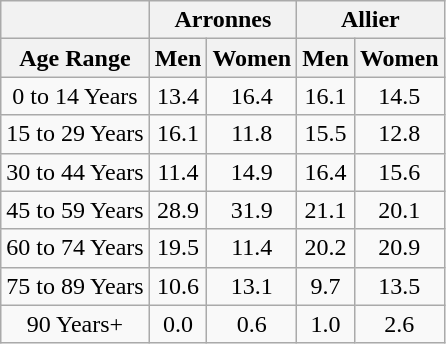<table class="wikitable" style="text-align:center;">
<tr>
<th></th>
<th colspan=2><strong>Arronnes</strong></th>
<th colspan=2><strong>Allier</strong></th>
</tr>
<tr>
<th><strong>Age Range</strong></th>
<th><strong>Men</strong></th>
<th><strong>Women</strong></th>
<th><strong>Men</strong></th>
<th><strong>Women</strong></th>
</tr>
<tr>
<td>0 to 14 Years</td>
<td>13.4</td>
<td>16.4</td>
<td>16.1</td>
<td>14.5</td>
</tr>
<tr>
<td>15 to 29 Years</td>
<td>16.1</td>
<td>11.8</td>
<td>15.5</td>
<td>12.8</td>
</tr>
<tr>
<td>30 to 44 Years</td>
<td>11.4</td>
<td>14.9</td>
<td>16.4</td>
<td>15.6</td>
</tr>
<tr>
<td>45 to 59 Years</td>
<td>28.9</td>
<td>31.9</td>
<td>21.1</td>
<td>20.1</td>
</tr>
<tr>
<td>60 to 74 Years</td>
<td>19.5</td>
<td>11.4</td>
<td>20.2</td>
<td>20.9</td>
</tr>
<tr>
<td>75 to 89 Years</td>
<td>10.6</td>
<td>13.1</td>
<td>9.7</td>
<td>13.5</td>
</tr>
<tr>
<td>90 Years+</td>
<td>0.0</td>
<td>0.6</td>
<td>1.0</td>
<td>2.6</td>
</tr>
</table>
